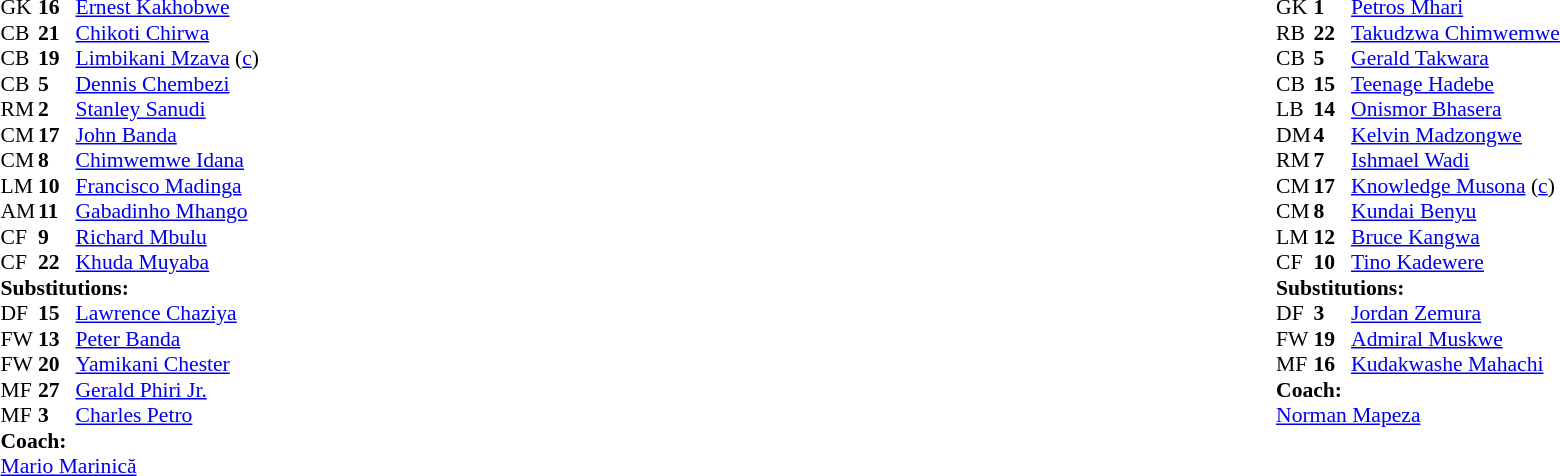<table width="100%">
<tr>
<td valign="top" width="40%"><br><table style="font-size:90%" cellspacing="0" cellpadding="0">
<tr>
<th width=25></th>
<th width=25></th>
</tr>
<tr>
<td>GK</td>
<td><strong>16</strong></td>
<td><a href='#'>Ernest Kakhobwe</a></td>
<td></td>
</tr>
<tr>
<td>CB</td>
<td><strong>21</strong></td>
<td><a href='#'>Chikoti Chirwa</a></td>
</tr>
<tr>
<td>CB</td>
<td><strong>19</strong></td>
<td><a href='#'>Limbikani Mzava</a> (<a href='#'>c</a>)</td>
<td></td>
<td></td>
</tr>
<tr>
<td>CB</td>
<td><strong>5</strong></td>
<td><a href='#'>Dennis Chembezi</a></td>
</tr>
<tr>
<td>RM</td>
<td><strong>2</strong></td>
<td><a href='#'>Stanley Sanudi</a></td>
<td></td>
</tr>
<tr>
<td>CM</td>
<td><strong>17</strong></td>
<td><a href='#'>John Banda</a></td>
</tr>
<tr>
<td>CM</td>
<td><strong>8</strong></td>
<td><a href='#'>Chimwemwe Idana</a></td>
<td></td>
<td></td>
</tr>
<tr>
<td>LM</td>
<td><strong>10</strong></td>
<td><a href='#'>Francisco Madinga</a></td>
<td></td>
<td></td>
</tr>
<tr>
<td>AM</td>
<td><strong>11</strong></td>
<td><a href='#'>Gabadinho Mhango</a></td>
</tr>
<tr>
<td>CF</td>
<td><strong>9</strong></td>
<td><a href='#'>Richard Mbulu</a></td>
<td></td>
<td></td>
</tr>
<tr>
<td>CF</td>
<td><strong>22</strong></td>
<td><a href='#'>Khuda Muyaba</a></td>
<td></td>
<td></td>
</tr>
<tr>
<td colspan=3><strong>Substitutions:</strong></td>
</tr>
<tr>
<td>DF</td>
<td><strong>15</strong></td>
<td><a href='#'>Lawrence Chaziya</a></td>
<td></td>
<td></td>
</tr>
<tr>
<td>FW</td>
<td><strong>13</strong></td>
<td><a href='#'>Peter Banda</a></td>
<td></td>
<td></td>
</tr>
<tr>
<td>FW</td>
<td><strong>20</strong></td>
<td><a href='#'>Yamikani Chester</a></td>
<td></td>
<td></td>
</tr>
<tr>
<td>MF</td>
<td><strong>27</strong></td>
<td><a href='#'>Gerald Phiri Jr.</a></td>
<td></td>
<td></td>
</tr>
<tr>
<td>MF</td>
<td><strong>3</strong></td>
<td><a href='#'>Charles Petro</a></td>
<td></td>
<td></td>
</tr>
<tr>
<td colspan=3><strong>Coach:</strong></td>
</tr>
<tr>
<td colspan=3> <a href='#'>Mario Marinică</a></td>
</tr>
</table>
</td>
<td valign="top"></td>
<td valign="top" width="50%"><br><table style="font-size:90%; margin:auto" cellspacing="0" cellpadding="0">
<tr>
<th width=25></th>
<th width=25></th>
</tr>
<tr>
<td>GK</td>
<td><strong>1</strong></td>
<td><a href='#'>Petros Mhari</a></td>
</tr>
<tr>
<td>RB</td>
<td><strong>22</strong></td>
<td><a href='#'>Takudzwa Chimwemwe</a></td>
</tr>
<tr>
<td>CB</td>
<td><strong>5</strong></td>
<td><a href='#'>Gerald Takwara</a></td>
</tr>
<tr>
<td>CB</td>
<td><strong>15</strong></td>
<td><a href='#'>Teenage Hadebe</a></td>
<td></td>
</tr>
<tr>
<td>LB</td>
<td><strong>14</strong></td>
<td><a href='#'>Onismor Bhasera</a></td>
</tr>
<tr>
<td>DM</td>
<td><strong>4</strong></td>
<td><a href='#'>Kelvin Madzongwe</a></td>
<td></td>
</tr>
<tr>
<td>RM</td>
<td><strong>7</strong></td>
<td><a href='#'>Ishmael Wadi</a></td>
<td></td>
<td></td>
</tr>
<tr>
<td>CM</td>
<td><strong>17</strong></td>
<td><a href='#'>Knowledge Musona</a> (<a href='#'>c</a>)</td>
<td></td>
<td></td>
</tr>
<tr>
<td>CM</td>
<td><strong>8</strong></td>
<td><a href='#'>Kundai Benyu</a></td>
</tr>
<tr>
<td>LM</td>
<td><strong>12</strong></td>
<td><a href='#'>Bruce Kangwa</a></td>
<td></td>
<td></td>
</tr>
<tr>
<td>CF</td>
<td><strong>10</strong></td>
<td><a href='#'>Tino Kadewere</a></td>
</tr>
<tr>
<td colspan=3><strong>Substitutions:</strong></td>
</tr>
<tr>
<td>DF</td>
<td><strong>3</strong></td>
<td><a href='#'>Jordan Zemura</a></td>
<td></td>
<td></td>
</tr>
<tr>
<td>FW</td>
<td><strong>19</strong></td>
<td><a href='#'>Admiral Muskwe</a></td>
<td></td>
<td></td>
</tr>
<tr>
<td>MF</td>
<td><strong>16</strong></td>
<td><a href='#'>Kudakwashe Mahachi</a></td>
<td></td>
<td></td>
</tr>
<tr>
<td colspan=3><strong>Coach:</strong></td>
</tr>
<tr>
<td colspan=3><a href='#'>Norman Mapeza</a></td>
</tr>
</table>
</td>
</tr>
</table>
